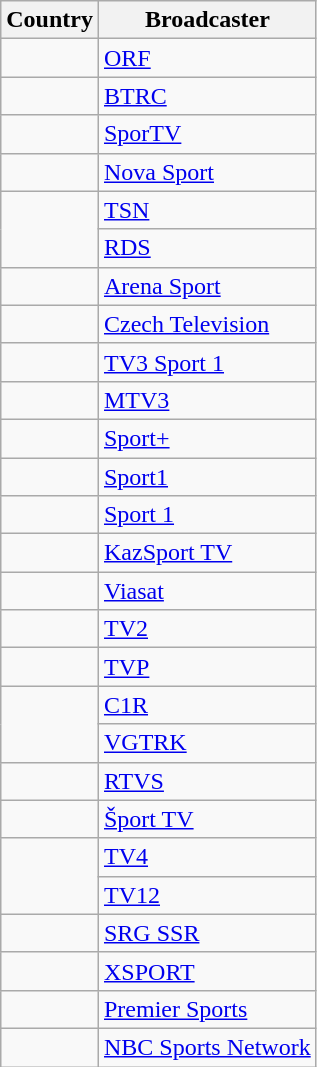<table class="wikitable">
<tr>
<th align=center>Country</th>
<th align=center>Broadcaster</th>
</tr>
<tr>
<td align=left></td>
<td><a href='#'>ORF</a></td>
</tr>
<tr>
<td align=left></td>
<td><a href='#'>BTRC</a></td>
</tr>
<tr>
<td align=left></td>
<td><a href='#'>SporTV</a></td>
</tr>
<tr>
<td align=left></td>
<td><a href='#'>Nova Sport</a></td>
</tr>
<tr>
<td style="text-align:left;" rowspan="2"></td>
<td><a href='#'>TSN</a></td>
</tr>
<tr>
<td><a href='#'>RDS</a></td>
</tr>
<tr>
<td></td>
<td><a href='#'>Arena Sport</a></td>
</tr>
<tr>
<td></td>
<td><a href='#'>Czech Television</a></td>
</tr>
<tr>
<td></td>
<td><a href='#'>TV3 Sport 1</a></td>
</tr>
<tr>
<td></td>
<td><a href='#'>MTV3</a></td>
</tr>
<tr>
<td></td>
<td><a href='#'>Sport+</a></td>
</tr>
<tr>
<td></td>
<td><a href='#'>Sport1</a></td>
</tr>
<tr>
<td></td>
<td><a href='#'>Sport 1</a></td>
</tr>
<tr>
<td></td>
<td><a href='#'>KazSport TV</a></td>
</tr>
<tr>
<td></td>
<td><a href='#'>Viasat</a></td>
</tr>
<tr>
<td></td>
<td><a href='#'>TV2</a></td>
</tr>
<tr>
<td></td>
<td><a href='#'>TVP</a></td>
</tr>
<tr>
<td style="text-align:left;" rowspan="2"></td>
<td><a href='#'>C1R</a></td>
</tr>
<tr>
<td><a href='#'>VGTRK</a></td>
</tr>
<tr>
<td></td>
<td><a href='#'>RTVS</a></td>
</tr>
<tr>
<td></td>
<td><a href='#'>Šport TV</a></td>
</tr>
<tr>
<td style="text-align:left;" rowspan="2"></td>
<td><a href='#'>TV4</a></td>
</tr>
<tr>
<td><a href='#'>TV12</a></td>
</tr>
<tr>
<td></td>
<td><a href='#'>SRG SSR</a></td>
</tr>
<tr>
<td></td>
<td><a href='#'>XSPORT</a></td>
</tr>
<tr>
<td></td>
<td><a href='#'>Premier Sports</a></td>
</tr>
<tr>
<td></td>
<td><a href='#'>NBC Sports Network</a></td>
</tr>
</table>
